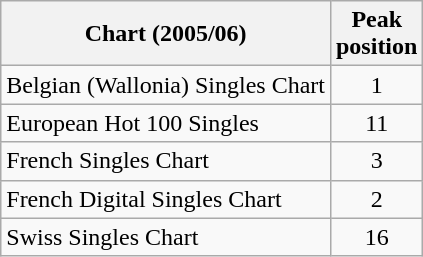<table class="wikitable sortable">
<tr>
<th>Chart (2005/06)</th>
<th>Peak<br>position</th>
</tr>
<tr>
<td>Belgian (Wallonia) Singles Chart</td>
<td align=center>1</td>
</tr>
<tr>
<td>European Hot 100 Singles</td>
<td align=center>11</td>
</tr>
<tr>
<td>French Singles Chart</td>
<td align=center>3</td>
</tr>
<tr>
<td>French Digital Singles Chart</td>
<td align=center>2</td>
</tr>
<tr>
<td>Swiss Singles Chart</td>
<td align=center>16</td>
</tr>
</table>
